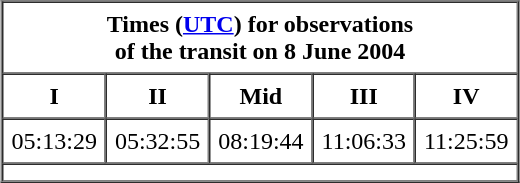<table border cellspacing=0 cellpadding=5 align="center">
<tr>
<th colspan=5>Times (<a href='#'>UTC</a>) for observations<br>of the transit on 8 June 2004</th>
</tr>
<tr>
<th>I</th>
<th>II</th>
<th>Mid</th>
<th>III</th>
<th>IV</th>
</tr>
<tr>
<td>05:13:29</td>
<td>05:32:55</td>
<td>08:19:44</td>
<td>11:06:33</td>
<td>11:25:59</td>
</tr>
<tr>
<td colspan=5></td>
</tr>
</table>
